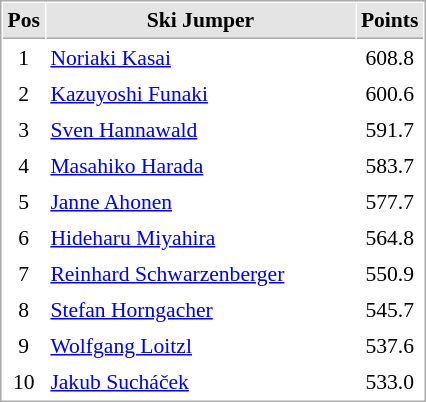<table cellspacing="1" cellpadding="3" style="border:1px solid #AAAAAA;font-size:90%">
<tr bgcolor="#E4E4E4">
<th style="border-bottom:1px solid #AAAAAA" width=10>Pos</th>
<th style="border-bottom:1px solid #AAAAAA" width=200>Ski Jumper</th>
<th style="border-bottom:1px solid #AAAAAA" width=20>Points</th>
</tr>
<tr align="center">
<td>1</td>
<td align="left"> <a href='#'>Noriaki Kasai</a></td>
<td>608.8</td>
</tr>
<tr align="center">
<td>2</td>
<td align="left"> <a href='#'>Kazuyoshi Funaki</a></td>
<td>600.6</td>
</tr>
<tr align="center">
<td>3</td>
<td align="left"> <a href='#'>Sven Hannawald</a></td>
<td>591.7</td>
</tr>
<tr align="center">
<td>4</td>
<td align="left"> <a href='#'>Masahiko Harada</a></td>
<td>583.7</td>
</tr>
<tr align="center">
<td>5</td>
<td align="left"> <a href='#'>Janne Ahonen</a></td>
<td>577.7</td>
</tr>
<tr align="center">
<td>6</td>
<td align="left"> <a href='#'>Hideharu Miyahira</a></td>
<td>564.8</td>
</tr>
<tr align="center">
<td>7</td>
<td align="left"> <a href='#'>Reinhard Schwarzenberger</a></td>
<td>550.9</td>
</tr>
<tr align="center">
<td>8</td>
<td align="left"> <a href='#'>Stefan Horngacher</a></td>
<td>545.7</td>
</tr>
<tr align="center">
<td>9</td>
<td align="left"> <a href='#'>Wolfgang Loitzl</a></td>
<td>537.6</td>
</tr>
<tr align="center">
<td>10</td>
<td align="left"> <a href='#'>Jakub Sucháček</a></td>
<td>533.0</td>
</tr>
</table>
